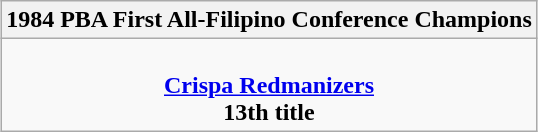<table class=wikitable style="text-align:center; margin:auto">
<tr>
<th>1984 PBA First All-Filipino Conference Champions</th>
</tr>
<tr>
<td><br> <strong><a href='#'>Crispa Redmanizers</a></strong> <br> <strong>13th title</strong></td>
</tr>
</table>
